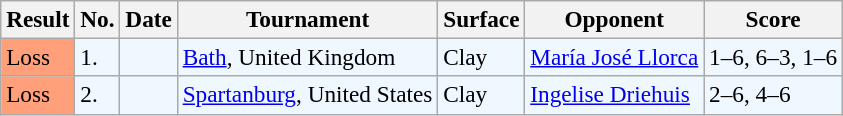<table class="sortable wikitable" style=font-size:97%>
<tr>
<th>Result</th>
<th>No.</th>
<th>Date</th>
<th>Tournament</th>
<th>Surface</th>
<th>Opponent</th>
<th>Score</th>
</tr>
<tr bgcolor="#f0f8ff">
<td style="background:#ffa07a;">Loss</td>
<td>1.</td>
<td></td>
<td><a href='#'>Bath</a>, United Kingdom</td>
<td>Clay</td>
<td> <a href='#'>María José Llorca</a></td>
<td>1–6, 6–3, 1–6</td>
</tr>
<tr style="background:#f0f8ff;">
<td style="background:#ffa07a;">Loss</td>
<td>2.</td>
<td></td>
<td><a href='#'>Spartanburg</a>, United States</td>
<td>Clay</td>
<td> <a href='#'>Ingelise Driehuis</a></td>
<td>2–6, 4–6</td>
</tr>
</table>
